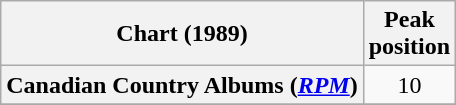<table class="wikitable sortable plainrowheaders" style="text-align:center">
<tr>
<th scope="col">Chart (1989)</th>
<th scope="col">Peak<br> position</th>
</tr>
<tr>
<th scope="row">Canadian Country Albums (<em><a href='#'>RPM</a></em>)</th>
<td>10</td>
</tr>
<tr>
</tr>
</table>
